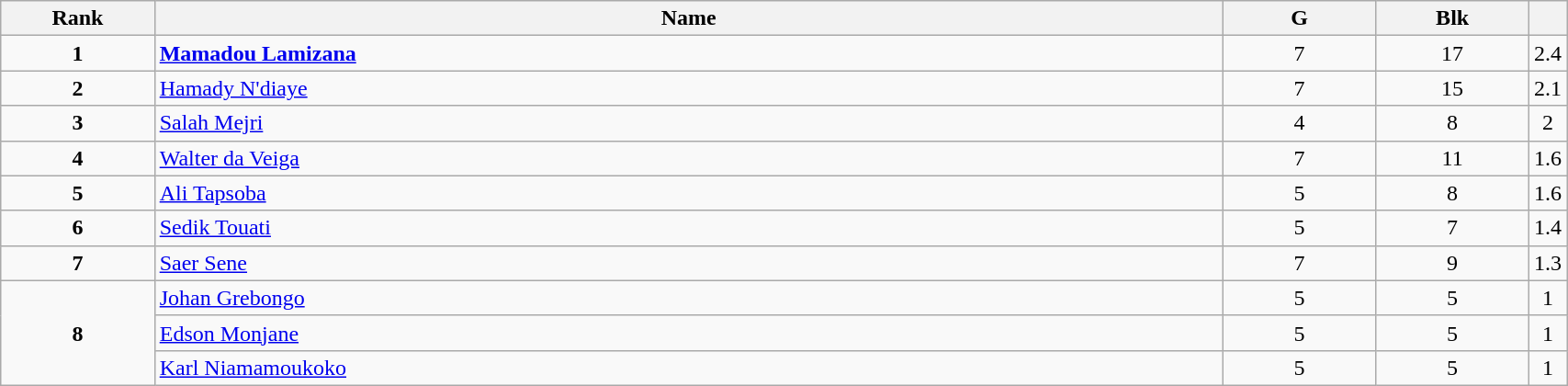<table class="wikitable" style="width:90%;">
<tr>
<th style="width:10%;">Rank</th>
<th style="width:70%;">Name</th>
<th style="width:10%;">G</th>
<th style="width:10%;">Blk</th>
<th style="width:10%;"></th>
</tr>
<tr align=center>
<td><strong>1</strong></td>
<td align=left> <strong><a href='#'>Mamadou Lamizana</a></strong></td>
<td>7</td>
<td>17</td>
<td>2.4</td>
</tr>
<tr align=center>
<td><strong>2</strong></td>
<td align=left> <a href='#'>Hamady N'diaye</a></td>
<td>7</td>
<td>15</td>
<td>2.1</td>
</tr>
<tr align=center>
<td><strong>3</strong></td>
<td align=left> <a href='#'>Salah Mejri</a></td>
<td>4</td>
<td>8</td>
<td>2</td>
</tr>
<tr align=center>
<td><strong>4</strong></td>
<td align=left> <a href='#'>Walter da Veiga</a></td>
<td>7</td>
<td>11</td>
<td>1.6</td>
</tr>
<tr align=center>
<td><strong>5</strong></td>
<td align=left> <a href='#'>Ali Tapsoba</a></td>
<td>5</td>
<td>8</td>
<td>1.6</td>
</tr>
<tr align=center>
<td><strong>6</strong></td>
<td align=left> <a href='#'>Sedik Touati</a></td>
<td>5</td>
<td>7</td>
<td>1.4</td>
</tr>
<tr align=center>
<td><strong>7</strong></td>
<td align=left> <a href='#'>Saer Sene</a></td>
<td>7</td>
<td>9</td>
<td>1.3</td>
</tr>
<tr align=center>
<td rowspan=3><strong>8</strong></td>
<td align=left> <a href='#'>Johan Grebongo</a></td>
<td>5</td>
<td>5</td>
<td>1</td>
</tr>
<tr align=center>
<td align=left> <a href='#'>Edson Monjane</a></td>
<td>5</td>
<td>5</td>
<td>1</td>
</tr>
<tr align=center>
<td align=left> <a href='#'>Karl Niamamoukoko</a></td>
<td>5</td>
<td>5</td>
<td>1</td>
</tr>
</table>
